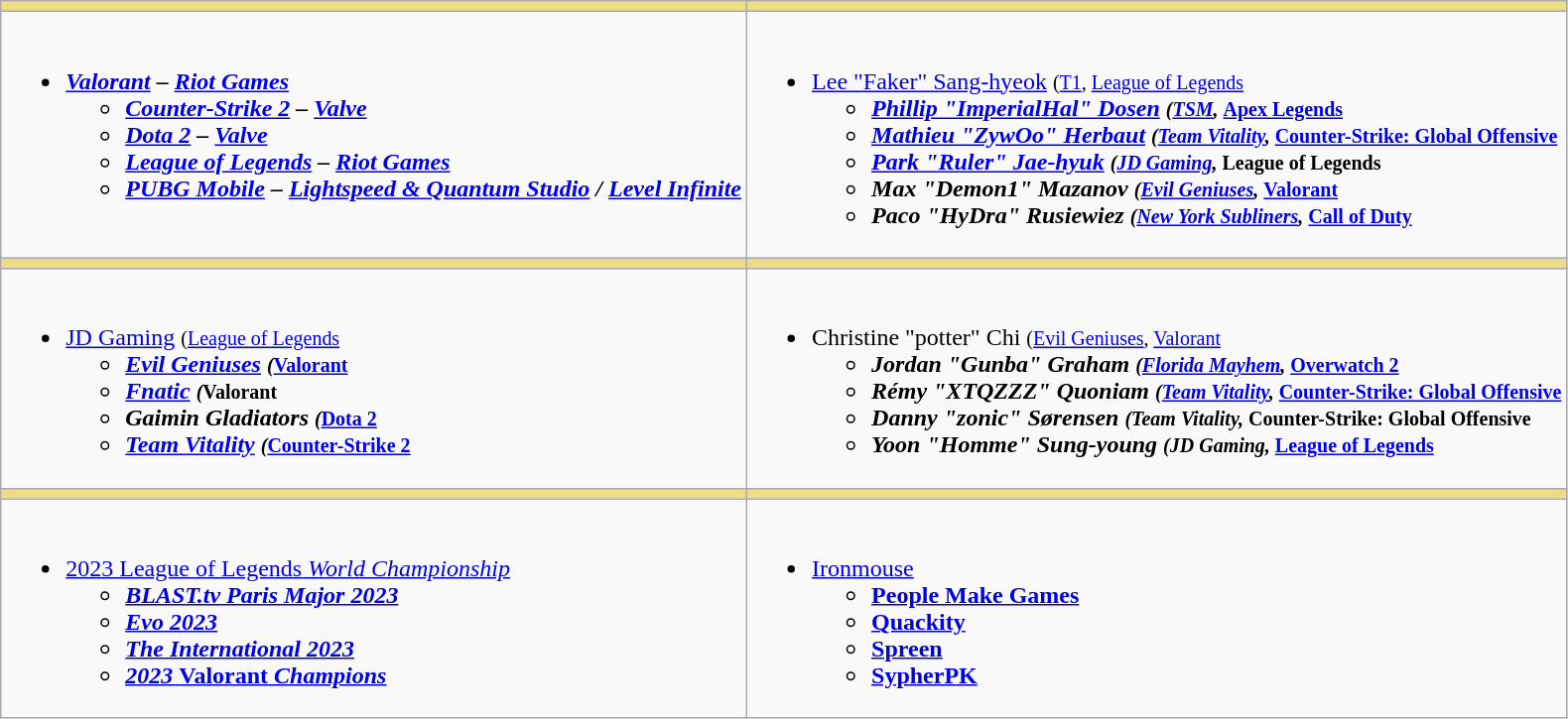<table class=wikitable>
<tr>
<th style="background:#eedd82"></th>
<th style="background:#eedd82"></th>
</tr>
<tr>
<td valign="top"><br><ul><li><strong><em><a href='#'>Valorant</a><em> – <a href='#'>Riot Games</a><strong><ul><li></em><a href='#'>Counter-Strike 2</a><em> – <a href='#'>Valve</a></li><li></em><a href='#'>Dota 2</a><em> – <a href='#'>Valve</a></li><li></em><a href='#'>League of Legends</a><em> – <a href='#'>Riot Games</a></li><li></em><a href='#'>PUBG Mobile</a><em> – <a href='#'>Lightspeed & Quantum Studio</a> / <a href='#'>Level Infinite</a></li></ul></li></ul></td>
<td valign="top"><br><ul><li></strong><a href='#'>Lee "Faker" Sang-hyeok</a> <small>(<a href='#'>T1</a>, </em><a href='#'>League of Legends</a><em></small><strong><ul><li><a href='#'>Phillip "ImperialHal" Dosen</a> <small>(<a href='#'>TSM</a>, </em><a href='#'>Apex Legends</a><em></small></li><li><a href='#'>Mathieu "ZywOo" Herbaut</a> <small>(<a href='#'>Team Vitality</a>, </em><a href='#'>Counter-Strike: Global Offensive</a><em></small></li><li><a href='#'>Park "Ruler" Jae-hyuk</a> <small>(<a href='#'>JD Gaming</a>, </em>League of Legends<em></small></li><li>Max "Demon1" Mazanov <small>(<a href='#'>Evil Geniuses</a>, </em><a href='#'>Valorant</a><em></small></li><li>Paco "HyDra" Rusiewiez <small>(<a href='#'>New York Subliners</a>, </em><a href='#'>Call of Duty</a><em></small></li></ul></li></ul></td>
</tr>
<tr>
<th style="background:#eedd82"></th>
<th style="background:#eedd82"></th>
</tr>
<tr>
<td valign="top"><br><ul><li></strong><a href='#'>JD Gaming</a> <small>(</em><a href='#'>League of Legends</a><em></small><strong><ul><li><a href='#'>Evil Geniuses</a> <small>(</em><a href='#'>Valorant</a><em></small></li><li><a href='#'>Fnatic</a> <small>(</em>Valorant<em></small></li><li>Gaimin Gladiators <small>(</em><a href='#'>Dota 2</a><em></small></li><li><a href='#'>Team Vitality</a> <small>(</em><a href='#'>Counter-Strike 2</a><em></small></li></ul></li></ul></td>
<td valign="top"><br><ul><li></strong>Christine "potter" Chi <small>(<a href='#'>Evil Geniuses</a>, </em><a href='#'>Valorant</a><em></small><strong><ul><li>Jordan "Gunba" Graham <small>(<a href='#'>Florida Mayhem</a>, </em><a href='#'>Overwatch&nbsp;2</a><em></small></li><li>Rémy "XTQZZZ" Quoniam <small>(<a href='#'>Team Vitality</a>, </em><a href='#'>Counter-Strike: Global Offensive</a><em></small></li><li>Danny "zonic" Sørensen <small>(Team Vitality, </em>Counter-Strike: Global Offensive<em></small></li><li>Yoon "Homme" Sung-young <small>(JD Gaming, </em><a href='#'>League of Legends</a><em></small></li></ul></li></ul></td>
</tr>
<tr>
<th style="background:#eedd82"></th>
<th style="background:#eedd82"></th>
</tr>
<tr>
<td valign="top"><br><ul><li></strong><a href='#'>2023 </em>League of Legends<em> World Championship</a><strong><ul><li><a href='#'>BLAST.tv Paris Major 2023</a></li><li><a href='#'>Evo 2023</a></li><li><a href='#'>The International 2023</a></li><li><a href='#'>2023 </em>Valorant<em> Champions</a></li></ul></li></ul></td>
<td valign="top"><br><ul><li></strong><a href='#'>Ironmouse</a><strong><ul><li><a href='#'>People Make Games</a></li><li><a href='#'>Quackity</a></li><li><a href='#'>Spreen</a></li><li><a href='#'>SypherPK</a></li></ul></li></ul></td>
</tr>
</table>
